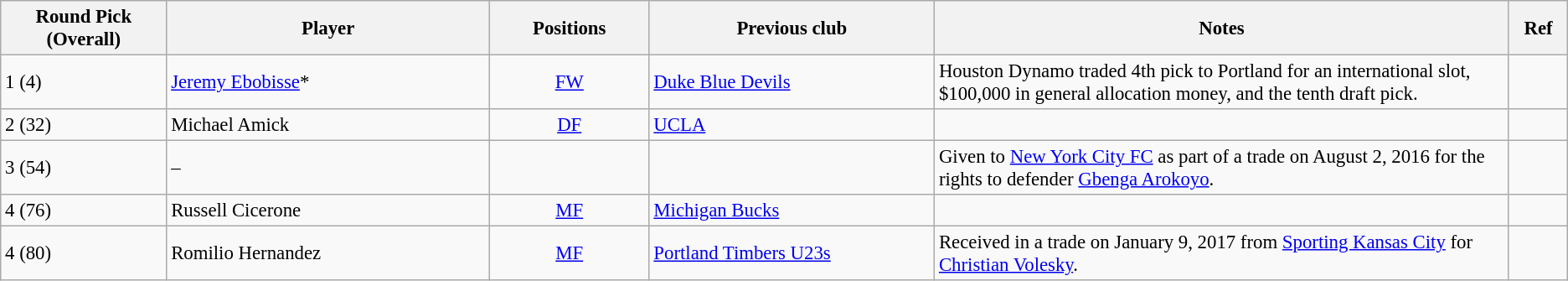<table class="wikitable" style="text-align:left; font-size:95%;">
<tr>
<th style="width:125px;">Round Pick (Overall)</th>
<th style="width:250px;">Player</th>
<th style="width:120px;">Positions</th>
<th style="width:220px;">Previous club</th>
<th style="width:450px;">Notes</th>
<th style="width:40px;">Ref</th>
</tr>
<tr>
<td>1 (4)</td>
<td><a href='#'>Jeremy Ebobisse</a>*</td>
<td style="text-align:center;"><a href='#'>FW</a></td>
<td> <a href='#'>Duke Blue Devils</a></td>
<td>Houston Dynamo traded 4th pick to Portland for an international slot, $100,000 in general allocation money, and the tenth draft pick.</td>
<td></td>
</tr>
<tr>
<td>2 (32)</td>
<td>Michael Amick</td>
<td style="text-align:center;"><a href='#'>DF</a></td>
<td> <a href='#'>UCLA</a></td>
<td></td>
<td></td>
</tr>
<tr>
<td>3 (54)</td>
<td>–</td>
<td></td>
<td></td>
<td>Given to <a href='#'>New York City FC</a> as part of a trade on August 2, 2016 for the rights to defender <a href='#'>Gbenga Arokoyo</a>.</td>
<td></td>
</tr>
<tr>
<td>4 (76)</td>
<td>Russell Cicerone</td>
<td style="text-align:center;"><a href='#'>MF</a></td>
<td> <a href='#'>Michigan Bucks</a></td>
<td></td>
<td></td>
</tr>
<tr>
<td>4 (80)</td>
<td>Romilio Hernandez</td>
<td style="text-align:center;"><a href='#'>MF</a></td>
<td> <a href='#'>Portland Timbers U23s</a></td>
<td>Received in a trade on January 9, 2017 from <a href='#'>Sporting Kansas City</a> for <a href='#'>Christian Volesky</a>.</td>
<td></td>
</tr>
</table>
